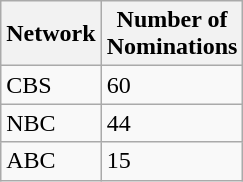<table class="wikitable">
<tr>
<th>Network</th>
<th>Number of<br>Nominations</th>
</tr>
<tr>
<td>CBS</td>
<td>60</td>
</tr>
<tr>
<td>NBC</td>
<td>44</td>
</tr>
<tr>
<td>ABC</td>
<td>15</td>
</tr>
</table>
